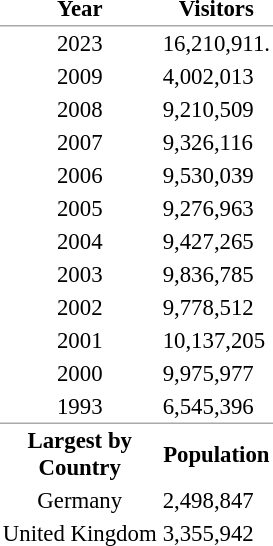<table class="toccolours"  cellpadding="2" cellspacing="0" style="float:right; margin:0 0 1em 1em; font-size:95%;">
<tr>
<th style="text-align:center;border-bottom:1px #aaa solid;">Year</th>
<th style="text-align:center;border-bottom:1px #aaa solid;">Visitors</th>
</tr>
<tr>
<td style="text-align:center;">2023</td>
<td>16,210,911.</td>
</tr>
<tr>
<td style="text-align:center;">2009<br></td>
<td>4,002,013</td>
</tr>
<tr>
<td style="text-align:center;">2008</td>
<td>9,210,509</td>
</tr>
<tr>
<td style="text-align:center;">2007</td>
<td>9,326,116</td>
</tr>
<tr>
<td style="text-align:center;">2006</td>
<td>9,530,039</td>
</tr>
<tr>
<td style="text-align:center;">2005</td>
<td>9,276,963</td>
</tr>
<tr>
<td style="text-align:center;">2004</td>
<td>9,427,265</td>
</tr>
<tr>
<td style="text-align:center;">2003</td>
<td>9,836,785</td>
</tr>
<tr>
<td style="text-align:center;">2002</td>
<td>9,778,512</td>
</tr>
<tr>
<td style="text-align:center;">2001</td>
<td>10,137,205</td>
</tr>
<tr>
<td style="text-align:center;">2000</td>
<td>9,975,977</td>
</tr>
<tr>
<td style="text-align:center;">1993</td>
<td>6,545,396</td>
</tr>
<tr>
<th style="text-align:center;border-top:1px #aaa solid;">Largest by<br>Country </th>
<th style="text-align:center;border-top:1px #aaa solid;">Population</th>
</tr>
<tr>
<td style="text-align:center;">Germany</td>
<td>2,498,847</td>
</tr>
<tr>
<td style="text-align:center;">United Kingdom</td>
<td>3,355,942</td>
</tr>
</table>
